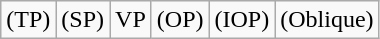<table class="wikitable">
<tr>
<td>(TP)</td>
<td>(SP)</td>
<td>VP</td>
<td>(OP)</td>
<td>(IOP)</td>
<td>(Oblique)</td>
</tr>
</table>
